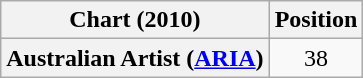<table class="wikitable sortable plainrowheaders" style="text-align:center">
<tr>
<th scope="col">Chart (2010)</th>
<th scope="col">Position</th>
</tr>
<tr>
<th scope="row">Australian Artist (<a href='#'>ARIA</a>)</th>
<td>38</td>
</tr>
</table>
